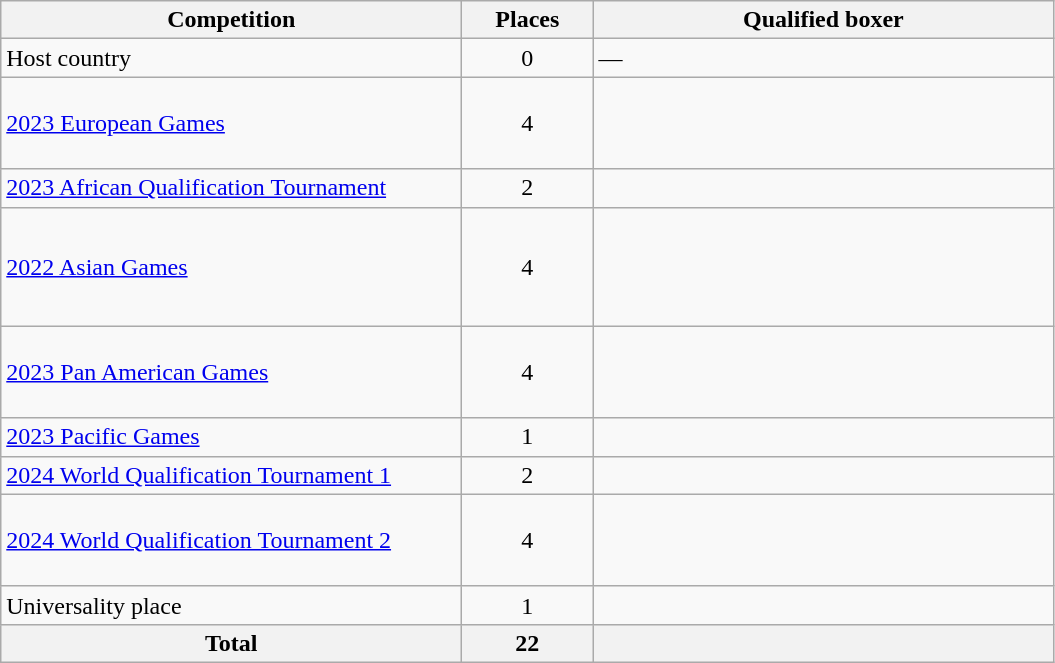<table class = "wikitable">
<tr>
<th width=300>Competition</th>
<th width=80>Places</th>
<th width=300>Qualified boxer</th>
</tr>
<tr>
<td>Host country</td>
<td align="center">0</td>
<td>—</td>
</tr>
<tr>
<td><a href='#'>2023 European Games</a></td>
<td align="center">4</td>
<td><br><br><br></td>
</tr>
<tr>
<td><a href='#'>2023 African Qualification Tournament</a></td>
<td align="center">2</td>
<td><br></td>
</tr>
<tr>
<td><a href='#'>2022 Asian Games</a></td>
<td align="center">4</td>
<td><br><br><br> <s></s><br></td>
</tr>
<tr>
<td><a href='#'>2023 Pan American Games</a></td>
<td align="center">4</td>
<td><br><br><br></td>
</tr>
<tr>
<td><a href='#'>2023 Pacific Games</a></td>
<td align="center">1</td>
<td></td>
</tr>
<tr>
<td><a href='#'>2024 World Qualification Tournament 1</a></td>
<td align="center">2</td>
<td><br></td>
</tr>
<tr>
<td><a href='#'>2024 World Qualification Tournament 2</a></td>
<td align="center">4</td>
<td><br><br><br></td>
</tr>
<tr>
<td>Universality place</td>
<td align="center">1</td>
<td></td>
</tr>
<tr>
<th>Total</th>
<th>22</th>
<th></th>
</tr>
</table>
